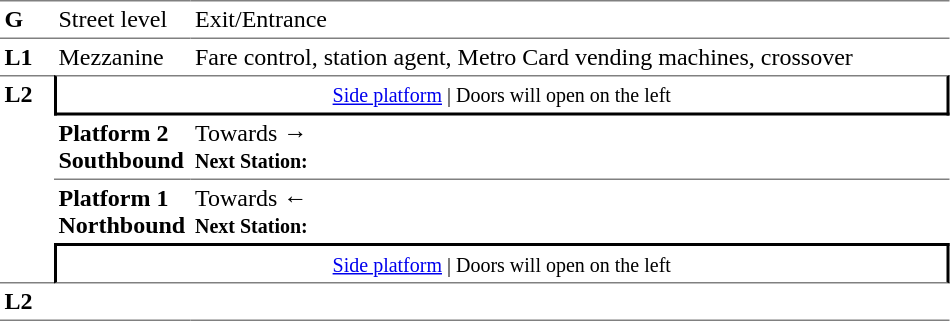<table table border=0 cellspacing=0 cellpadding=3>
<tr>
<td style="border-bottom:solid 1px gray;border-top:solid 1px gray;" width=30 valign=top><strong>G</strong></td>
<td style="border-top:solid 1px gray;border-bottom:solid 1px gray;" width=85 valign=top>Street level</td>
<td style="border-top:solid 1px gray;border-bottom:solid 1px gray;" width=500 valign=top>Exit/Entrance</td>
</tr>
<tr>
<td valign=top><strong>L1</strong></td>
<td valign=top>Mezzanine</td>
<td valign=top>Fare control, station agent, Metro Card vending machines, crossover<br></td>
</tr>
<tr>
<td style="border-top:solid 1px gray;border-bottom:solid 1px gray;" width=30 rowspan=4 valign=top><strong>L2</strong></td>
<td style="border-top:solid 1px gray;border-right:solid 2px black;border-left:solid 2px black;border-bottom:solid 2px black;text-align:center;" colspan=2><small><a href='#'>Side platform</a> | Doors will open on the left </small></td>
</tr>
<tr>
<td style="border-bottom:solid 1px gray;" width=85><span><strong>Platform 2</strong><br><strong>Southbound</strong></span></td>
<td style="border-bottom:solid 1px gray;" width=500>Towards → <br><small><strong>Next Station:</strong> </small></td>
</tr>
<tr>
<td><span><strong>Platform 1</strong><br><strong>Northbound</strong></span></td>
<td>Towards ← <br><small><strong>Next Station:</strong> </small></td>
</tr>
<tr>
<td style="border-top:solid 2px black;border-right:solid 2px black;border-left:solid 2px black;border-bottom:solid 1px gray;" colspan=2  align=center><small><a href='#'>Side platform</a> | Doors will open on the left </small></td>
</tr>
<tr>
<td style="border-bottom:solid 1px gray;" width=30 rowspan=2 valign=top><strong>L2</strong></td>
<td style="border-bottom:solid 1px gray;" width=85></td>
<td style="border-bottom:solid 1px gray;" width=500></td>
</tr>
<tr>
</tr>
</table>
